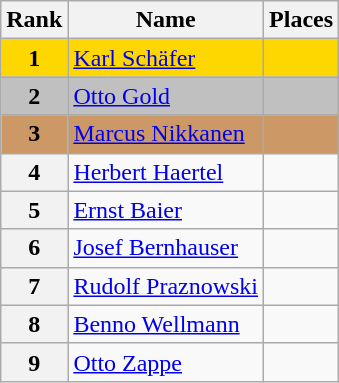<table class="wikitable">
<tr>
<th>Rank</th>
<th>Name</th>
<th>Places</th>
</tr>
<tr bgcolor="gold">
<td align="center"><strong>1</strong></td>
<td> <a href='#'>Karl Schäfer</a></td>
<td></td>
</tr>
<tr bgcolor="silver">
<td align="center"><strong>2</strong></td>
<td> <a href='#'>Otto Gold</a></td>
<td></td>
</tr>
<tr bgcolor="cc9966">
<td align="center"><strong>3</strong></td>
<td> <a href='#'>Marcus Nikkanen</a></td>
<td></td>
</tr>
<tr>
<th>4</th>
<td> <a href='#'>Herbert Haertel</a></td>
<td></td>
</tr>
<tr>
<th>5</th>
<td> <a href='#'>Ernst Baier</a></td>
<td></td>
</tr>
<tr>
<th>6</th>
<td> <a href='#'>Josef Bernhauser</a></td>
<td></td>
</tr>
<tr>
<th>7</th>
<td> <a href='#'>Rudolf Praznowski</a></td>
<td></td>
</tr>
<tr>
<th>8</th>
<td> <a href='#'>Benno Wellmann</a></td>
<td></td>
</tr>
<tr>
<th>9</th>
<td> <a href='#'>Otto Zappe</a></td>
<td></td>
</tr>
</table>
